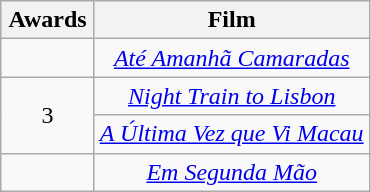<table class="wikitable" style="text-align:center;">
<tr>
<th scope="col" width="55">Awards</th>
<th scope="col" align="center">Film</th>
</tr>
<tr>
<td></td>
<td><em><a href='#'>Até Amanhã Camaradas</a></em></td>
</tr>
<tr>
<td rowspan=2 style="text-align:center">3</td>
<td><em><a href='#'>Night Train to Lisbon</a></em></td>
</tr>
<tr>
<td><em><a href='#'>A Última Vez que Vi Macau</a></em></td>
</tr>
<tr>
<td></td>
<td><em><a href='#'>Em Segunda Mão</a></em></td>
</tr>
</table>
